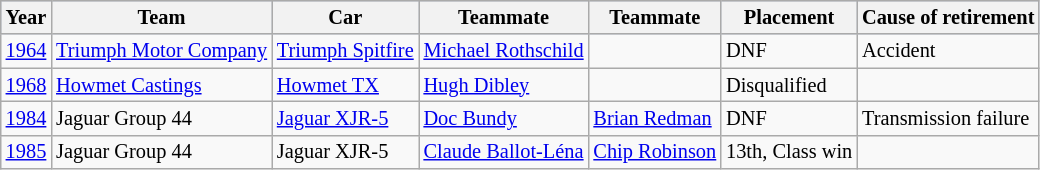<table class="wikitable" style="font-size:85%;">
<tr bgcolor="#ABBBDD">
<th>Year</th>
<th>Team</th>
<th>Car</th>
<th>Teammate</th>
<th>Teammate</th>
<th>Placement</th>
<th>Cause of retirement</th>
</tr>
<tr>
<td><a href='#'>1964</a></td>
<td> <a href='#'>Triumph Motor Company</a></td>
<td><a href='#'>Triumph Spitfire</a></td>
<td> <a href='#'>Michael Rothschild</a></td>
<td></td>
<td>DNF</td>
<td>Accident</td>
</tr>
<tr>
<td><a href='#'>1968</a></td>
<td> <a href='#'>Howmet Castings</a></td>
<td><a href='#'>Howmet TX</a></td>
<td> <a href='#'>Hugh Dibley</a></td>
<td></td>
<td>Disqualified</td>
<td></td>
</tr>
<tr>
<td><a href='#'>1984</a></td>
<td> Jaguar Group 44</td>
<td><a href='#'>Jaguar XJR-5</a></td>
<td> <a href='#'>Doc Bundy</a></td>
<td> <a href='#'>Brian Redman</a></td>
<td>DNF</td>
<td>Transmission failure</td>
</tr>
<tr>
<td><a href='#'>1985</a></td>
<td> Jaguar Group 44</td>
<td>Jaguar XJR-5</td>
<td> <a href='#'>Claude Ballot-Léna</a></td>
<td> <a href='#'>Chip Robinson</a></td>
<td>13th, Class win</td>
<td></td>
</tr>
</table>
